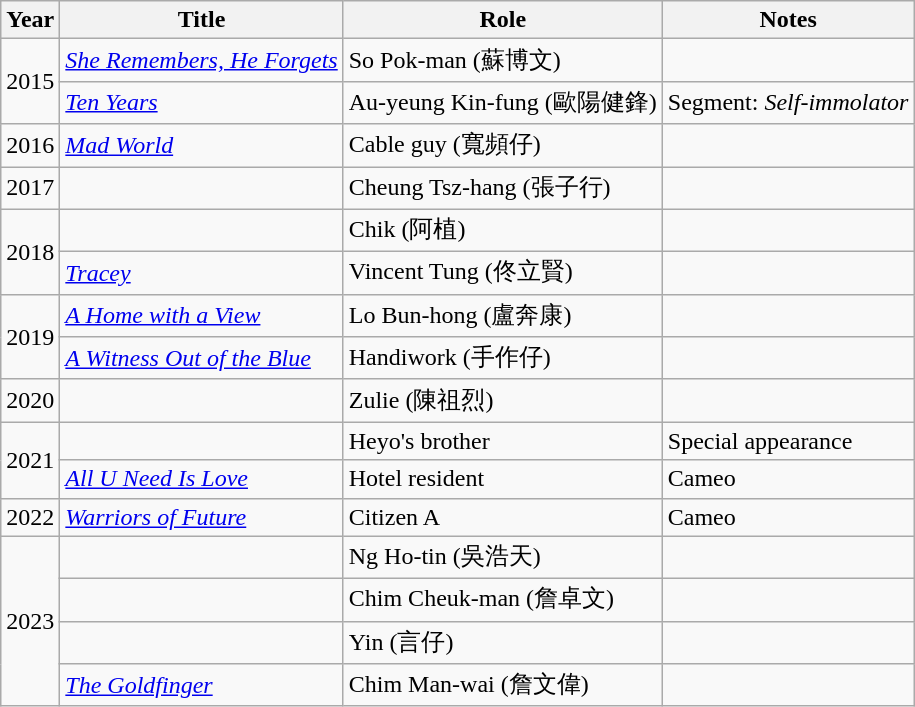<table class="wikitable">
<tr>
<th>Year</th>
<th>Title</th>
<th>Role</th>
<th>Notes</th>
</tr>
<tr>
<td rowspan="2">2015</td>
<td><em><a href='#'>She Remembers, He Forgets</a></em></td>
<td>So Pok-man (蘇博文)</td>
<td></td>
</tr>
<tr>
<td><em><a href='#'>Ten Years</a></em></td>
<td>Au-yeung Kin-fung (歐陽健鋒)</td>
<td>Segment: <em>Self-immolator</em></td>
</tr>
<tr>
<td>2016</td>
<td><em><a href='#'>Mad World</a></em></td>
<td>Cable guy (寬頻仔)</td>
<td></td>
</tr>
<tr>
<td>2017</td>
<td><em></em></td>
<td>Cheung Tsz-hang (張子行)</td>
<td></td>
</tr>
<tr>
<td rowspan="2">2018</td>
<td><em></em></td>
<td>Chik (阿植)</td>
<td></td>
</tr>
<tr>
<td><em><a href='#'>Tracey</a></em></td>
<td>Vincent Tung (佟立賢)</td>
<td></td>
</tr>
<tr>
<td rowspan="2">2019</td>
<td><em><a href='#'>A Home with a View</a></em></td>
<td>Lo Bun-hong (盧奔康)</td>
<td></td>
</tr>
<tr>
<td><em><a href='#'>A Witness Out of the Blue</a></em></td>
<td>Handiwork (手作仔)</td>
<td></td>
</tr>
<tr>
<td>2020</td>
<td><em></em></td>
<td>Zulie (陳祖烈)</td>
<td></td>
</tr>
<tr>
<td rowspan="2">2021</td>
<td><em></em></td>
<td>Heyo's brother</td>
<td>Special appearance</td>
</tr>
<tr>
<td><em><a href='#'>All U Need Is Love</a></em></td>
<td>Hotel resident</td>
<td>Cameo</td>
</tr>
<tr>
<td>2022</td>
<td><em><a href='#'>Warriors of Future</a></em></td>
<td>Citizen A</td>
<td>Cameo</td>
</tr>
<tr>
<td rowspan="4">2023</td>
<td><em></em></td>
<td>Ng Ho-tin (吳浩天)</td>
<td></td>
</tr>
<tr>
<td><em></em></td>
<td>Chim Cheuk-man (詹卓文)</td>
<td></td>
</tr>
<tr>
<td><em></em></td>
<td>Yin (言仔)</td>
<td></td>
</tr>
<tr>
<td><em><a href='#'>The Goldfinger</a></em></td>
<td>Chim Man-wai (詹文偉)</td>
<td></td>
</tr>
</table>
